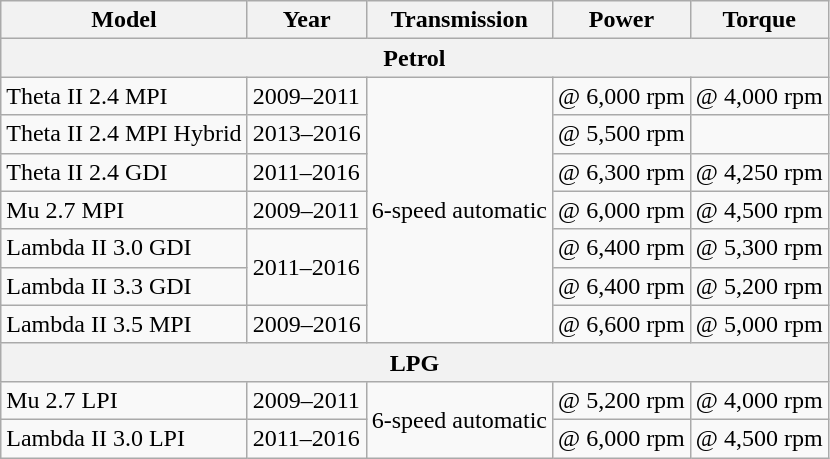<table class="wikitable">
<tr>
<th>Model</th>
<th>Year</th>
<th>Transmission</th>
<th>Power</th>
<th>Torque</th>
</tr>
<tr>
<th colspan=5>Petrol</th>
</tr>
<tr>
<td>Theta II 2.4 MPI</td>
<td>2009–2011</td>
<td rowspan=7>6-speed automatic</td>
<td> @ 6,000 rpm</td>
<td> @ 4,000 rpm</td>
</tr>
<tr>
<td>Theta II 2.4 MPI Hybrid</td>
<td>2013–2016</td>
<td> @ 5,500 rpm</td>
<td></td>
</tr>
<tr>
<td>Theta II 2.4 GDI</td>
<td>2011–2016</td>
<td> @ 6,300 rpm</td>
<td> @ 4,250 rpm</td>
</tr>
<tr>
<td>Mu 2.7 MPI</td>
<td>2009–2011</td>
<td> @ 6,000 rpm</td>
<td> @ 4,500 rpm</td>
</tr>
<tr>
<td>Lambda II 3.0 GDI</td>
<td rowspan=2>2011–2016</td>
<td> @ 6,400 rpm</td>
<td> @ 5,300 rpm</td>
</tr>
<tr>
<td>Lambda II 3.3 GDI</td>
<td> @ 6,400 rpm</td>
<td> @ 5,200 rpm</td>
</tr>
<tr>
<td>Lambda II 3.5 MPI</td>
<td>2009–2016</td>
<td> @ 6,600 rpm</td>
<td> @ 5,000 rpm</td>
</tr>
<tr>
<th colspan=5>LPG</th>
</tr>
<tr>
<td>Mu 2.7 LPI</td>
<td>2009–2011</td>
<td rowspan=2>6-speed automatic</td>
<td> @ 5,200 rpm</td>
<td> @ 4,000 rpm</td>
</tr>
<tr>
<td>Lambda II 3.0 LPI</td>
<td>2011–2016</td>
<td> @ 6,000 rpm</td>
<td> @ 4,500 rpm</td>
</tr>
</table>
